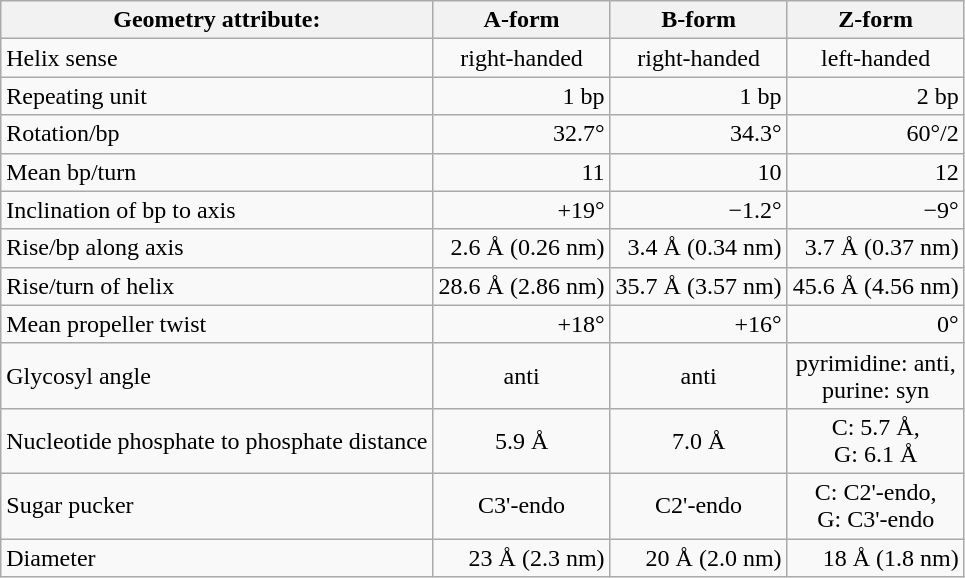<table class="wikitable">
<tr>
<th>Geometry attribute:</th>
<th><strong>A-form</strong></th>
<th><strong>B-form</strong></th>
<th><strong>Z-form</strong></th>
</tr>
<tr>
<td>Helix sense</td>
<td align="center">right-handed</td>
<td align="center">right-handed</td>
<td align="center">left-handed</td>
</tr>
<tr>
<td>Repeating unit</td>
<td align="right">1 bp</td>
<td align="right">1 bp</td>
<td align="right">2 bp</td>
</tr>
<tr>
<td>Rotation/bp</td>
<td align="right">32.7°</td>
<td align="right">34.3°</td>
<td align="right">60°/2</td>
</tr>
<tr>
<td>Mean bp/turn</td>
<td align="right">11</td>
<td align="right">10</td>
<td align="right">12</td>
</tr>
<tr>
<td>Inclination of bp to axis</td>
<td align="right">+19°</td>
<td align="right">−1.2°</td>
<td align="right">−9°</td>
</tr>
<tr>
<td>Rise/bp along axis</td>
<td align="right">2.6 Å (0.26 nm)</td>
<td align="right">3.4 Å (0.34 nm)</td>
<td align="right">3.7 Å (0.37 nm)</td>
</tr>
<tr>
<td>Rise/turn of helix</td>
<td align="right">28.6 Å (2.86 nm)</td>
<td align="right">35.7 Å (3.57 nm)</td>
<td align="right">45.6 Å (4.56 nm)</td>
</tr>
<tr>
<td>Mean propeller twist</td>
<td align="right">+18°</td>
<td align="right">+16°</td>
<td align="right">0°</td>
</tr>
<tr>
<td>Glycosyl angle</td>
<td align="center">anti</td>
<td align="center">anti</td>
<td align="center">pyrimidine: anti,<br> purine: syn</td>
</tr>
<tr>
<td>Nucleotide phosphate to phosphate distance</td>
<td align="center">5.9 Å</td>
<td align="center">7.0 Å</td>
<td align="center">C: 5.7 Å, <br>G: 6.1 Å</td>
</tr>
<tr>
<td>Sugar pucker</td>
<td align="center">C3'-endo</td>
<td align="center">C2'-endo</td>
<td align="center">C: C2'-endo,<br>G: C3'-endo</td>
</tr>
<tr>
<td>Diameter</td>
<td align="right">23 Å (2.3 nm)</td>
<td align="right">20 Å (2.0 nm)</td>
<td align="right">18 Å (1.8 nm)</td>
</tr>
</table>
